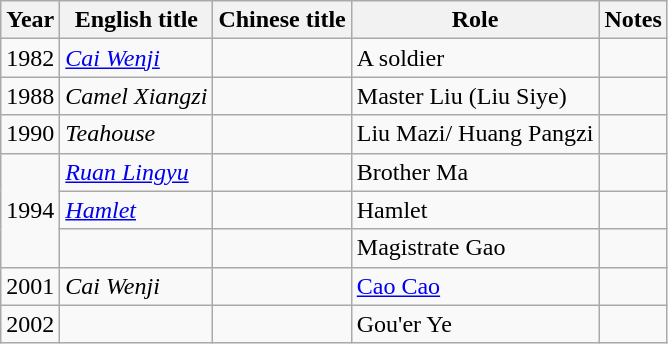<table class="wikitable">
<tr>
<th>Year</th>
<th>English title</th>
<th>Chinese title</th>
<th>Role</th>
<th>Notes</th>
</tr>
<tr>
<td>1982</td>
<td><em><a href='#'>Cai Wenji</a></em></td>
<td></td>
<td>A soldier</td>
<td></td>
</tr>
<tr>
<td>1988</td>
<td><em>Camel Xiangzi</em></td>
<td></td>
<td>Master Liu (Liu Siye)</td>
<td></td>
</tr>
<tr>
<td>1990</td>
<td><em>Teahouse</em></td>
<td></td>
<td>Liu Mazi/ Huang Pangzi</td>
<td></td>
</tr>
<tr>
<td rowspan=3>1994</td>
<td><em><a href='#'>Ruan Lingyu</a></em></td>
<td></td>
<td>Brother Ma</td>
<td></td>
</tr>
<tr>
<td><em><a href='#'>Hamlet</a></em></td>
<td></td>
<td>Hamlet</td>
<td></td>
</tr>
<tr>
<td></td>
<td></td>
<td>Magistrate Gao</td>
<td></td>
</tr>
<tr>
<td>2001</td>
<td><em>Cai Wenji</em></td>
<td></td>
<td><a href='#'>Cao Cao</a></td>
<td></td>
</tr>
<tr>
<td>2002</td>
<td></td>
<td></td>
<td>Gou'er Ye</td>
<td></td>
</tr>
</table>
